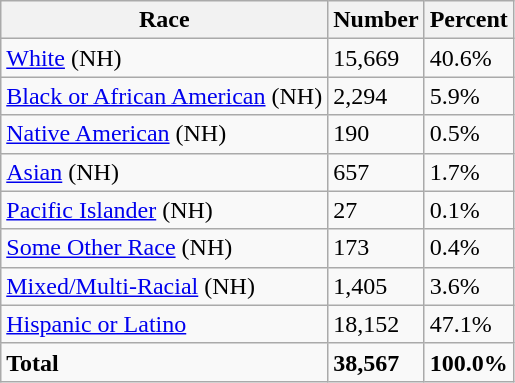<table class="wikitable">
<tr>
<th>Race</th>
<th>Number</th>
<th>Percent</th>
</tr>
<tr>
<td><a href='#'>White</a> (NH)</td>
<td>15,669</td>
<td>40.6%</td>
</tr>
<tr>
<td><a href='#'>Black or African American</a> (NH)</td>
<td>2,294</td>
<td>5.9%</td>
</tr>
<tr>
<td><a href='#'>Native American</a> (NH)</td>
<td>190</td>
<td>0.5%</td>
</tr>
<tr>
<td><a href='#'>Asian</a> (NH)</td>
<td>657</td>
<td>1.7%</td>
</tr>
<tr>
<td><a href='#'>Pacific Islander</a> (NH)</td>
<td>27</td>
<td>0.1%</td>
</tr>
<tr>
<td><a href='#'>Some Other Race</a> (NH)</td>
<td>173</td>
<td>0.4%</td>
</tr>
<tr>
<td><a href='#'>Mixed/Multi-Racial</a> (NH)</td>
<td>1,405</td>
<td>3.6%</td>
</tr>
<tr>
<td><a href='#'>Hispanic or Latino</a></td>
<td>18,152</td>
<td>47.1%</td>
</tr>
<tr>
<td><strong>Total</strong></td>
<td><strong>38,567</strong></td>
<td><strong>100.0%</strong></td>
</tr>
</table>
